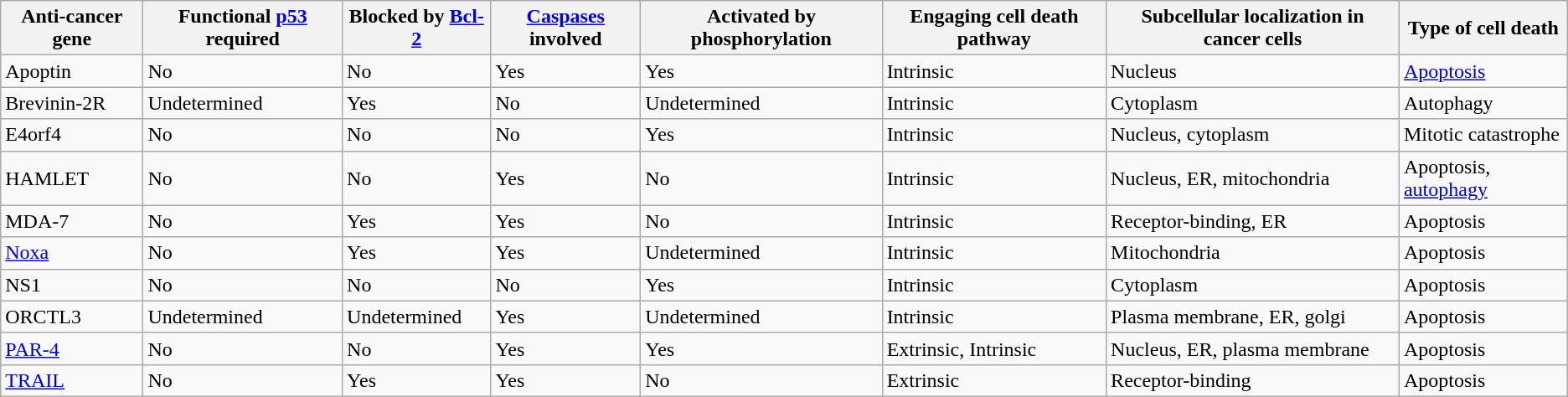<table class="wikitable">
<tr>
<th>Anti-cancer gene</th>
<th>Functional <a href='#'>p53</a> required</th>
<th>Blocked by <a href='#'>Bcl-2</a></th>
<th><a href='#'>Caspases</a> involved</th>
<th>Activated by phosphorylation</th>
<th>Engaging cell death pathway</th>
<th>Subcellular localization in cancer cells</th>
<th>Type of cell death</th>
</tr>
<tr>
<td>Apoptin</td>
<td>No</td>
<td>No</td>
<td>Yes</td>
<td>Yes</td>
<td>Intrinsic</td>
<td>Nucleus</td>
<td><a href='#'>Apoptosis</a></td>
</tr>
<tr>
<td>Brevinin-2R</td>
<td>Undetermined</td>
<td>Yes</td>
<td>No</td>
<td>Undetermined</td>
<td>Intrinsic</td>
<td>Cytoplasm</td>
<td>Autophagy</td>
</tr>
<tr>
<td>E4orf4</td>
<td>No</td>
<td>No</td>
<td>No</td>
<td>Yes</td>
<td>Intrinsic</td>
<td>Nucleus, cytoplasm</td>
<td>Mitotic catastrophe</td>
</tr>
<tr>
<td>HAMLET</td>
<td>No</td>
<td>No</td>
<td>Yes</td>
<td>No</td>
<td>Intrinsic</td>
<td>Nucleus, ER, mitochondria</td>
<td>Apoptosis, <a href='#'>autophagy</a></td>
</tr>
<tr>
<td>MDA-7</td>
<td>No</td>
<td>Yes</td>
<td>Yes</td>
<td>No</td>
<td>Intrinsic</td>
<td>Receptor-binding, ER</td>
<td>Apoptosis</td>
</tr>
<tr>
<td><a href='#'>Noxa</a></td>
<td>No</td>
<td>Yes</td>
<td>Yes</td>
<td>Undetermined</td>
<td>Intrinsic</td>
<td>Mitochondria</td>
<td>Apoptosis</td>
</tr>
<tr>
<td>NS1</td>
<td>No</td>
<td>No</td>
<td>No</td>
<td>Yes</td>
<td>Intrinsic</td>
<td>Cytoplasm</td>
<td>Apoptosis</td>
</tr>
<tr>
<td>ORCTL3</td>
<td>Undetermined</td>
<td>Undetermined</td>
<td>Yes</td>
<td>Undetermined</td>
<td>Intrinsic</td>
<td>Plasma membrane, ER, golgi</td>
<td>Apoptosis</td>
</tr>
<tr>
<td><a href='#'>PAR-4</a></td>
<td>No</td>
<td>No</td>
<td>Yes</td>
<td>Yes</td>
<td>Extrinsic, Intrinsic</td>
<td>Nucleus, ER, plasma membrane</td>
<td>Apoptosis</td>
</tr>
<tr>
<td><a href='#'>TRAIL</a></td>
<td>No</td>
<td>Yes</td>
<td>Yes</td>
<td>No</td>
<td>Extrinsic</td>
<td>Receptor-binding</td>
<td>Apoptosis</td>
</tr>
</table>
